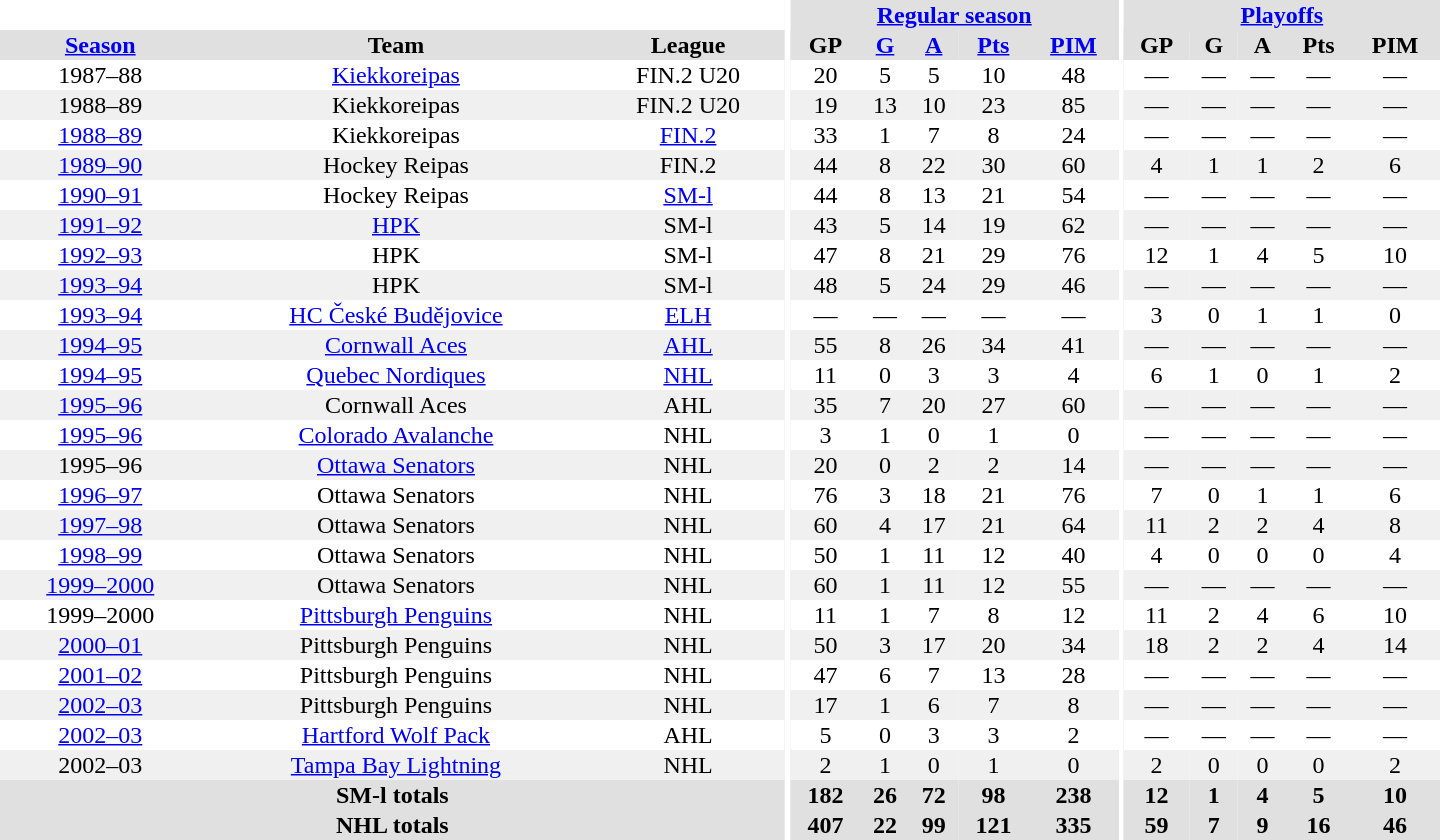<table border="0" cellpadding="1" cellspacing="0" style="text-align:center; width:60em">
<tr bgcolor="#e0e0e0">
<th colspan="3" bgcolor="#ffffff"></th>
<th rowspan="99" bgcolor="#ffffff"></th>
<th colspan="5"><a href='#'>Regular season</a></th>
<th rowspan="99" bgcolor="#ffffff"></th>
<th colspan="5"><a href='#'>Playoffs</a></th>
</tr>
<tr bgcolor="#e0e0e0">
<th><a href='#'>Season</a></th>
<th>Team</th>
<th>League</th>
<th>GP</th>
<th><a href='#'>G</a></th>
<th><a href='#'>A</a></th>
<th><a href='#'>Pts</a></th>
<th><a href='#'>PIM</a></th>
<th>GP</th>
<th>G</th>
<th>A</th>
<th>Pts</th>
<th>PIM</th>
</tr>
<tr>
<td>1987–88</td>
<td><a href='#'>Kiekkoreipas</a></td>
<td>FIN.2 U20</td>
<td>20</td>
<td>5</td>
<td>5</td>
<td>10</td>
<td>48</td>
<td>—</td>
<td>—</td>
<td>—</td>
<td>—</td>
<td>—</td>
</tr>
<tr bgcolor="#f0f0f0">
<td>1988–89</td>
<td>Kiekkoreipas</td>
<td>FIN.2 U20</td>
<td>19</td>
<td>13</td>
<td>10</td>
<td>23</td>
<td>85</td>
<td>—</td>
<td>—</td>
<td>—</td>
<td>—</td>
<td>—</td>
</tr>
<tr>
<td><a href='#'>1988–89</a></td>
<td>Kiekkoreipas</td>
<td><a href='#'>FIN.2</a></td>
<td>33</td>
<td>1</td>
<td>7</td>
<td>8</td>
<td>24</td>
<td>—</td>
<td>—</td>
<td>—</td>
<td>—</td>
<td>—</td>
</tr>
<tr bgcolor="#f0f0f0">
<td><a href='#'>1989–90</a></td>
<td>Hockey Reipas</td>
<td>FIN.2</td>
<td>44</td>
<td>8</td>
<td>22</td>
<td>30</td>
<td>60</td>
<td>4</td>
<td>1</td>
<td>1</td>
<td>2</td>
<td>6</td>
</tr>
<tr>
<td><a href='#'>1990–91</a></td>
<td>Hockey Reipas</td>
<td><a href='#'>SM-l</a></td>
<td>44</td>
<td>8</td>
<td>13</td>
<td>21</td>
<td>54</td>
<td>—</td>
<td>—</td>
<td>—</td>
<td>—</td>
<td>—</td>
</tr>
<tr bgcolor="#f0f0f0">
<td><a href='#'>1991–92</a></td>
<td><a href='#'>HPK</a></td>
<td>SM-l</td>
<td>43</td>
<td>5</td>
<td>14</td>
<td>19</td>
<td>62</td>
<td>—</td>
<td>—</td>
<td>—</td>
<td>—</td>
<td>—</td>
</tr>
<tr>
<td><a href='#'>1992–93</a></td>
<td>HPK</td>
<td>SM-l</td>
<td>47</td>
<td>8</td>
<td>21</td>
<td>29</td>
<td>76</td>
<td>12</td>
<td>1</td>
<td>4</td>
<td>5</td>
<td>10</td>
</tr>
<tr bgcolor="#f0f0f0">
<td><a href='#'>1993–94</a></td>
<td>HPK</td>
<td>SM-l</td>
<td>48</td>
<td>5</td>
<td>24</td>
<td>29</td>
<td>46</td>
<td>—</td>
<td>—</td>
<td>—</td>
<td>—</td>
<td>—</td>
</tr>
<tr>
<td><a href='#'>1993–94</a></td>
<td><a href='#'>HC České Budějovice</a></td>
<td><a href='#'>ELH</a></td>
<td>—</td>
<td>—</td>
<td>—</td>
<td>—</td>
<td>—</td>
<td>3</td>
<td>0</td>
<td>1</td>
<td>1</td>
<td>0</td>
</tr>
<tr bgcolor="#f0f0f0">
<td><a href='#'>1994–95</a></td>
<td><a href='#'>Cornwall Aces</a></td>
<td><a href='#'>AHL</a></td>
<td>55</td>
<td>8</td>
<td>26</td>
<td>34</td>
<td>41</td>
<td>—</td>
<td>—</td>
<td>—</td>
<td>—</td>
<td>—</td>
</tr>
<tr>
<td><a href='#'>1994–95</a></td>
<td><a href='#'>Quebec Nordiques</a></td>
<td><a href='#'>NHL</a></td>
<td>11</td>
<td>0</td>
<td>3</td>
<td>3</td>
<td>4</td>
<td>6</td>
<td>1</td>
<td>0</td>
<td>1</td>
<td>2</td>
</tr>
<tr bgcolor="#f0f0f0">
<td><a href='#'>1995–96</a></td>
<td>Cornwall Aces</td>
<td>AHL</td>
<td>35</td>
<td>7</td>
<td>20</td>
<td>27</td>
<td>60</td>
<td>—</td>
<td>—</td>
<td>—</td>
<td>—</td>
<td>—</td>
</tr>
<tr>
<td><a href='#'>1995–96</a></td>
<td><a href='#'>Colorado Avalanche</a></td>
<td>NHL</td>
<td>3</td>
<td>1</td>
<td>0</td>
<td>1</td>
<td>0</td>
<td>—</td>
<td>—</td>
<td>—</td>
<td>—</td>
<td>—</td>
</tr>
<tr bgcolor="#f0f0f0">
<td>1995–96</td>
<td><a href='#'>Ottawa Senators</a></td>
<td>NHL</td>
<td>20</td>
<td>0</td>
<td>2</td>
<td>2</td>
<td>14</td>
<td>—</td>
<td>—</td>
<td>—</td>
<td>—</td>
<td>—</td>
</tr>
<tr>
<td><a href='#'>1996–97</a></td>
<td>Ottawa Senators</td>
<td>NHL</td>
<td>76</td>
<td>3</td>
<td>18</td>
<td>21</td>
<td>76</td>
<td>7</td>
<td>0</td>
<td>1</td>
<td>1</td>
<td>6</td>
</tr>
<tr bgcolor="#f0f0f0">
<td><a href='#'>1997–98</a></td>
<td>Ottawa Senators</td>
<td>NHL</td>
<td>60</td>
<td>4</td>
<td>17</td>
<td>21</td>
<td>64</td>
<td>11</td>
<td>2</td>
<td>2</td>
<td>4</td>
<td>8</td>
</tr>
<tr>
<td><a href='#'>1998–99</a></td>
<td>Ottawa Senators</td>
<td>NHL</td>
<td>50</td>
<td>1</td>
<td>11</td>
<td>12</td>
<td>40</td>
<td>4</td>
<td>0</td>
<td>0</td>
<td>0</td>
<td>4</td>
</tr>
<tr bgcolor="#f0f0f0">
<td><a href='#'>1999–2000</a></td>
<td>Ottawa Senators</td>
<td>NHL</td>
<td>60</td>
<td>1</td>
<td>11</td>
<td>12</td>
<td>55</td>
<td>—</td>
<td>—</td>
<td>—</td>
<td>—</td>
<td>—</td>
</tr>
<tr>
<td>1999–2000</td>
<td><a href='#'>Pittsburgh Penguins</a></td>
<td>NHL</td>
<td>11</td>
<td>1</td>
<td>7</td>
<td>8</td>
<td>12</td>
<td>11</td>
<td>2</td>
<td>4</td>
<td>6</td>
<td>10</td>
</tr>
<tr bgcolor="#f0f0f0">
<td><a href='#'>2000–01</a></td>
<td>Pittsburgh Penguins</td>
<td>NHL</td>
<td>50</td>
<td>3</td>
<td>17</td>
<td>20</td>
<td>34</td>
<td>18</td>
<td>2</td>
<td>2</td>
<td>4</td>
<td>14</td>
</tr>
<tr>
<td><a href='#'>2001–02</a></td>
<td>Pittsburgh Penguins</td>
<td>NHL</td>
<td>47</td>
<td>6</td>
<td>7</td>
<td>13</td>
<td>28</td>
<td>—</td>
<td>—</td>
<td>—</td>
<td>—</td>
<td>—</td>
</tr>
<tr bgcolor="#f0f0f0">
<td><a href='#'>2002–03</a></td>
<td>Pittsburgh Penguins</td>
<td>NHL</td>
<td>17</td>
<td>1</td>
<td>6</td>
<td>7</td>
<td>8</td>
<td>—</td>
<td>—</td>
<td>—</td>
<td>—</td>
<td>—</td>
</tr>
<tr>
<td><a href='#'>2002–03</a></td>
<td><a href='#'>Hartford Wolf Pack</a></td>
<td>AHL</td>
<td>5</td>
<td>0</td>
<td>3</td>
<td>3</td>
<td>2</td>
<td>—</td>
<td>—</td>
<td>—</td>
<td>—</td>
<td>—</td>
</tr>
<tr bgcolor="#f0f0f0">
<td>2002–03</td>
<td><a href='#'>Tampa Bay Lightning</a></td>
<td>NHL</td>
<td>2</td>
<td>1</td>
<td>0</td>
<td>1</td>
<td>0</td>
<td>2</td>
<td>0</td>
<td>0</td>
<td>0</td>
<td>2</td>
</tr>
<tr bgcolor="#e0e0e0">
<th colspan="3">SM-l totals</th>
<th>182</th>
<th>26</th>
<th>72</th>
<th>98</th>
<th>238</th>
<th>12</th>
<th>1</th>
<th>4</th>
<th>5</th>
<th>10</th>
</tr>
<tr bgcolor="#e0e0e0">
<th colspan="3">NHL totals</th>
<th>407</th>
<th>22</th>
<th>99</th>
<th>121</th>
<th>335</th>
<th>59</th>
<th>7</th>
<th>9</th>
<th>16</th>
<th>46</th>
</tr>
</table>
